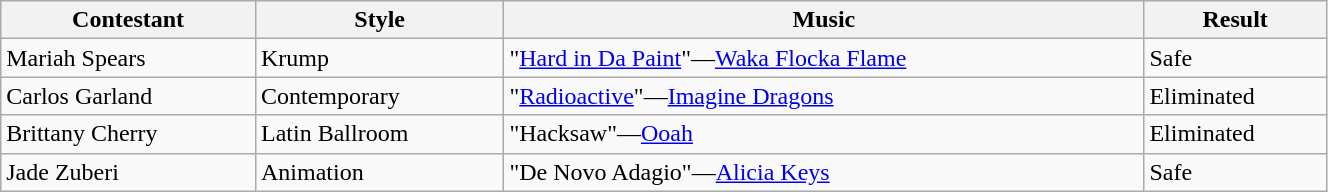<table class="wikitable" style="width:70%;">
<tr>
<th>Contestant</th>
<th>Style</th>
<th>Music</th>
<th>Result</th>
</tr>
<tr>
<td>Mariah Spears</td>
<td>Krump</td>
<td>"<a href='#'>Hard in Da Paint</a>"—<a href='#'>Waka Flocka Flame</a></td>
<td>Safe</td>
</tr>
<tr>
<td>Carlos Garland</td>
<td>Contemporary</td>
<td>"<a href='#'>Radioactive</a>"—<a href='#'>Imagine Dragons</a></td>
<td>Eliminated</td>
</tr>
<tr>
<td>Brittany Cherry</td>
<td>Latin Ballroom</td>
<td>"Hacksaw"—<a href='#'>Ooah</a></td>
<td>Eliminated</td>
</tr>
<tr>
<td>Jade Zuberi</td>
<td>Animation</td>
<td>"De Novo Adagio"—<a href='#'>Alicia Keys</a></td>
<td>Safe</td>
</tr>
</table>
